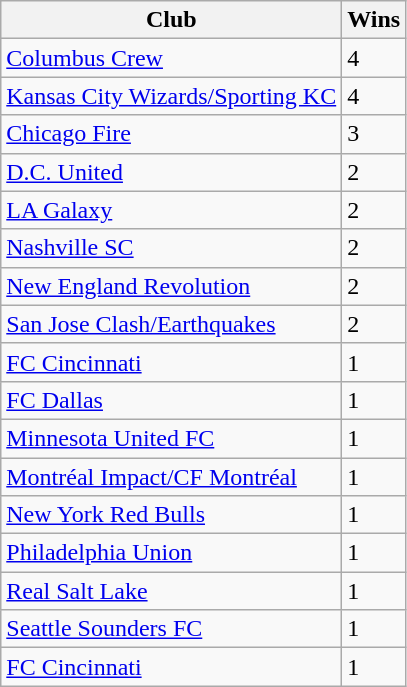<table class="wikitable sortable">
<tr>
<th>Club</th>
<th>Wins</th>
</tr>
<tr>
<td><a href='#'>Columbus Crew</a></td>
<td>4</td>
</tr>
<tr>
<td><a href='#'>Kansas City Wizards/Sporting KC</a></td>
<td>4</td>
</tr>
<tr>
<td><a href='#'>Chicago Fire</a></td>
<td>3</td>
</tr>
<tr>
<td><a href='#'>D.C. United</a></td>
<td>2</td>
</tr>
<tr>
<td><a href='#'>LA Galaxy</a></td>
<td>2</td>
</tr>
<tr>
<td><a href='#'>Nashville SC</a></td>
<td>2</td>
</tr>
<tr>
<td><a href='#'>New England Revolution</a></td>
<td>2</td>
</tr>
<tr>
<td><a href='#'>San Jose Clash/Earthquakes</a></td>
<td>2</td>
</tr>
<tr>
<td><a href='#'>FC Cincinnati</a></td>
<td>1</td>
</tr>
<tr>
<td><a href='#'>FC Dallas</a></td>
<td>1</td>
</tr>
<tr>
<td><a href='#'>Minnesota United FC</a></td>
<td>1</td>
</tr>
<tr>
<td><a href='#'>Montréal Impact/CF Montréal</a></td>
<td>1</td>
</tr>
<tr>
<td><a href='#'>New York Red Bulls</a></td>
<td>1</td>
</tr>
<tr>
<td><a href='#'>Philadelphia Union</a></td>
<td>1</td>
</tr>
<tr>
<td><a href='#'>Real Salt Lake</a></td>
<td>1</td>
</tr>
<tr>
<td><a href='#'>Seattle Sounders FC</a></td>
<td>1</td>
</tr>
<tr>
<td><a href='#'>FC Cincinnati</a></td>
<td>1</td>
</tr>
</table>
